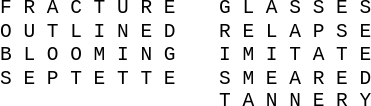<table style="font-family: monospace; margin: 0 0 0 0; line-height:120%">
<tr valign = "top">
<td style="padding-left: 2em;">F R A C T U R E<br>O U T L I N E D<br>B L O O M I N G<br>S E P T E T T E</td>
<td style="padding-left: 2em;">G L A S S E S<br>R E L A P S E<br>I M I T A T E<br>S M E A R E D<br>T A N N E R Y</td>
</tr>
</table>
